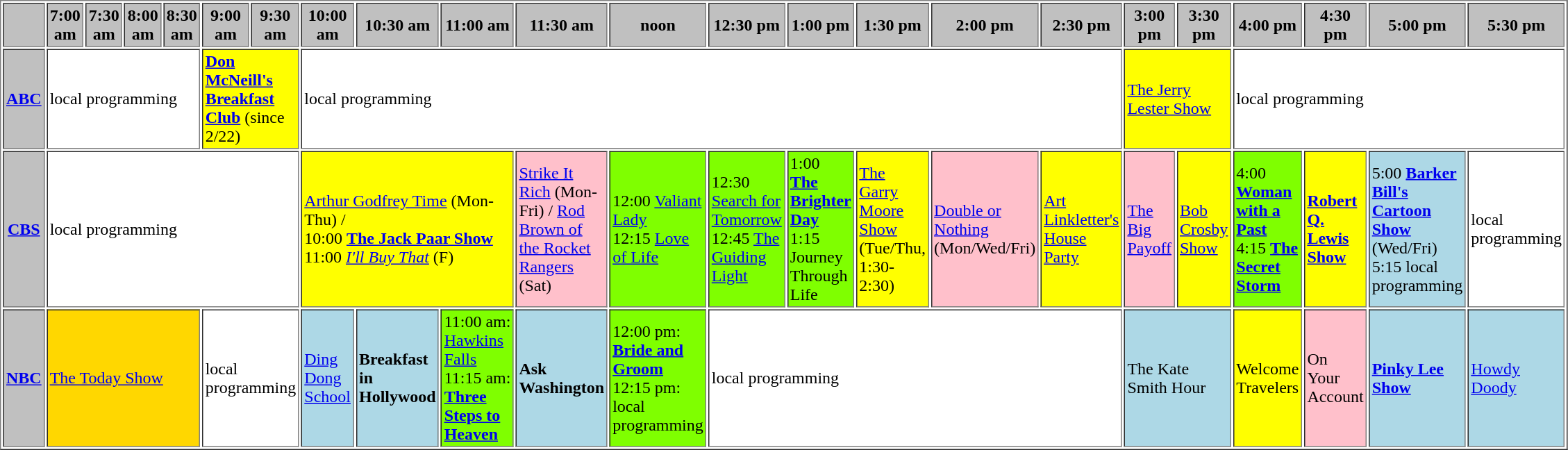<table border="1" cellpadding="2">
<tr>
<th bgcolor="#C0C0C0"> </th>
<th width="13%" bgcolor="#C0C0C0">7:00 am</th>
<th width="14%" bgcolor="#C0C0C0">7:30 am</th>
<th width="13%" bgcolor="#C0C0C0">8:00 am</th>
<th width="14%" bgcolor="#C0C0C0">8:30 am</th>
<th width="13%" bgcolor="#C0C0C0">9:00 am</th>
<th width="14%" bgcolor="#C0C0C0">9:30 am</th>
<th width="13%" bgcolor="#C0C0C0">10:00 am</th>
<th width="14%" bgcolor="#C0C0C0">10:30 am</th>
<th width="13%" bgcolor="#C0C0C0">11:00 am</th>
<th width="14%" bgcolor="#C0C0C0">11:30 am</th>
<th width="13%" bgcolor="#C0C0C0">noon</th>
<th width="14%" bgcolor="#C0C0C0">12:30 pm</th>
<th width="13%" bgcolor="#C0C0C0">1:00 pm</th>
<th width="14%" bgcolor="#C0C0C0">1:30 pm</th>
<th width="13%" bgcolor="#C0C0C0">2:00 pm</th>
<th width="14%" bgcolor="#C0C0C0">2:30 pm</th>
<th width="13%" bgcolor="#C0C0C0">3:00 pm</th>
<th width="14%" bgcolor="#C0C0C0">3:30 pm</th>
<th width="13%" bgcolor="#C0C0C0">4:00 pm</th>
<th width="14%" bgcolor="#C0C0C0">4:30 pm</th>
<th width="13%" bgcolor="#C0C0C0">5:00 pm</th>
<th width="14%" bgcolor="#C0C0C0">5:30 pm</th>
</tr>
<tr>
<th bgcolor="#C0C0C0"><a href='#'>ABC</a></th>
<td bgcolor="white" colspan="4">local programming</td>
<td bgcolor="yellow" colspan="2"><strong><a href='#'>Don McNeill's Breakfast Club</a></strong> (since 2/22)</td>
<td bgcolor="white" colspan="10">local programming</td>
<td bgcolor="yellow" colspan="2"><a href='#'>The Jerry Lester Show</a></td>
<td bgcolor="white" colspan="4">local programming</td>
</tr>
<tr>
<th bgcolor="#C0C0C0"><a href='#'>CBS</a></th>
<td bgcolor="white" colspan="6">local programming</td>
<td bgcolor="yellow" colspan="3"><a href='#'>Arthur Godfrey Time</a> (Mon-Thu) /<br>10:00 <strong><a href='#'>The Jack Paar Show</a></strong> 11:00 <em><a href='#'>I'll Buy That</a></em> (F)</td>
<td bgcolor="pink"><a href='#'>Strike It Rich</a> (Mon-Fri) / <a href='#'>Rod Brown of the Rocket Rangers</a> (Sat)</td>
<td bgcolor="chartreuse">12:00 <a href='#'>Valiant Lady</a><br>12:15 <a href='#'>Love of Life</a></td>
<td bgcolor="chartreuse">12:30 <a href='#'>Search for Tomorrow</a><br>12:45 <a href='#'>The Guiding Light</a></td>
<td bgcolor="chartreuse">1:00 <strong><a href='#'>The Brighter Day</a></strong><br>1:15 Journey Through Life</td>
<td bgcolor="yellow"><a href='#'>The Garry Moore Show</a> (Tue/Thu, 1:30-2:30)</td>
<td bgcolor="pink"><a href='#'>Double or Nothing</a> (Mon/Wed/Fri)</td>
<td bgcolor="yellow"><a href='#'>Art Linkletter's House Party</a></td>
<td bgcolor="pink"><a href='#'>The Big Payoff</a></td>
<td bgcolor="yellow"><a href='#'>Bob Crosby Show</a></td>
<td bgcolor="chartreuse">4:00 <strong><a href='#'>Woman with a Past</a></strong><br>4:15 <strong><a href='#'>The Secret Storm</a></strong></td>
<td bgcolor="yellow"><strong><a href='#'>Robert Q. Lewis Show</a></strong></td>
<td bgcolor="lightblue">5:00 <strong><a href='#'>Barker Bill's Cartoon Show</a></strong> (Wed/Fri)<br>5:15 local programming</td>
<td bgcolor="white">local programming</td>
</tr>
<tr>
<th bgcolor="#C0C0C0"><a href='#'>NBC</a></th>
<td bgcolor="gold" colspan="4"><a href='#'>The Today Show</a></td>
<td bgcolor="white" colspan="2">local programming</td>
<td bgcolor="lightblue"><a href='#'>Ding Dong School</a></td>
<td bgcolor="lightblue"><strong>Breakfast in Hollywood</strong></td>
<td bgcolor="chartreuse">11:00 am: <a href='#'>Hawkins Falls</a><br>11:15 am: <strong><a href='#'>Three Steps to Heaven</a></strong></td>
<td bgcolor="lightblue"><strong>Ask Washington</strong></td>
<td bgcolor="chartreuse" colspan="1">12:00 pm: <strong><a href='#'>Bride and Groom</a></strong><br>12:15 pm: local programming</td>
<td bgcolor="white" colspan="5">local programming</td>
<td bgcolor="lightblue" colspan="2">The Kate Smith Hour</td>
<td bgcolor="yellow">Welcome Travelers</td>
<td bgcolor="pink">On Your Account</td>
<td bgcolor="lightblue"><strong><a href='#'>Pinky Lee Show</a></strong></td>
<td bgcolor="lightblue"><a href='#'>Howdy Doody</a></td>
</tr>
</table>
